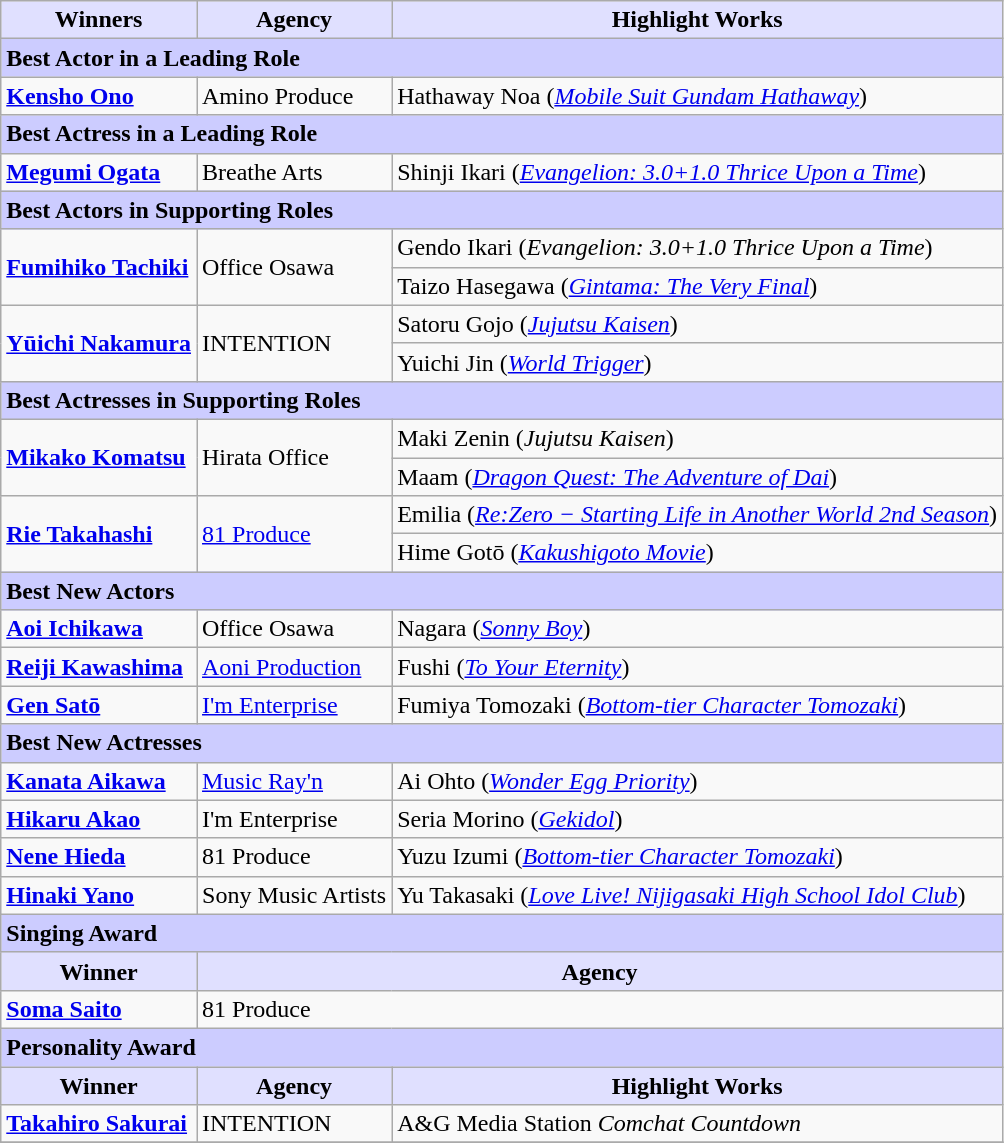<table class="wikitable">
<tr>
<th style="background: #e0e0ff">Winners</th>
<th style="background: #e0e0ff">Agency</th>
<th style="background: #e0e0ff">Highlight Works</th>
</tr>
<tr>
<td colspan="3" style="background: #ccccff"><strong>Best Actor in a Leading Role</strong></td>
</tr>
<tr>
<td><strong><a href='#'>Kensho Ono</a></strong></td>
<td>Amino Produce</td>
<td>Hathaway Noa (<em><a href='#'>Mobile Suit Gundam Hathaway</a></em>)</td>
</tr>
<tr>
<td colspan="3" style="background: #ccccff"><strong>Best Actress in a Leading Role</strong></td>
</tr>
<tr>
<td><strong><a href='#'>Megumi Ogata</a></strong></td>
<td>Breathe Arts</td>
<td>Shinji Ikari (<em><a href='#'>Evangelion: 3.0+1.0 Thrice Upon a Time</a></em>)</td>
</tr>
<tr>
<td colspan="3" style="background: #ccccff"><strong>Best Actors in Supporting Roles</strong></td>
</tr>
<tr>
<td rowspan="2"><strong><a href='#'>Fumihiko Tachiki</a></strong></td>
<td rowspan="2">Office Osawa</td>
<td>Gendo Ikari (<em>Evangelion: 3.0+1.0 Thrice Upon a Time</em>)</td>
</tr>
<tr>
<td>Taizo Hasegawa (<em><a href='#'>Gintama: The Very Final</a></em>)</td>
</tr>
<tr>
<td rowspan="2"><strong><a href='#'>Yūichi Nakamura</a></strong></td>
<td rowspan="2">INTENTION</td>
<td>Satoru Gojo (<em><a href='#'>Jujutsu Kaisen</a></em>)</td>
</tr>
<tr>
<td>Yuichi Jin (<em><a href='#'>World Trigger</a></em>)</td>
</tr>
<tr>
<td colspan="3" style="background: #ccccff"><strong>Best Actresses in Supporting Roles</strong></td>
</tr>
<tr>
<td rowspan="2"><strong><a href='#'>Mikako Komatsu</a></strong></td>
<td rowspan="2">Hirata Office</td>
<td>Maki Zenin (<em>Jujutsu Kaisen</em>)</td>
</tr>
<tr>
<td>Maam (<em><a href='#'>Dragon Quest: The Adventure of Dai</a></em>)</td>
</tr>
<tr>
<td rowspan="2"><strong><a href='#'>Rie Takahashi</a></strong></td>
<td rowspan="2"><a href='#'>81 Produce</a></td>
<td>Emilia (<em><a href='#'>Re:Zero − Starting Life in Another World 2nd Season</a></em>)</td>
</tr>
<tr>
<td>Hime Gotō (<em><a href='#'>Kakushigoto Movie</a></em>)</td>
</tr>
<tr>
<td colspan="3" style="background: #ccccff"><strong>Best New Actors</strong></td>
</tr>
<tr>
<td><strong><a href='#'>Aoi Ichikawa</a></strong></td>
<td>Office Osawa</td>
<td>Nagara (<em><a href='#'>Sonny Boy</a></em>)</td>
</tr>
<tr>
<td><strong><a href='#'>Reiji Kawashima</a></strong></td>
<td><a href='#'>Aoni Production</a></td>
<td>Fushi (<em><a href='#'>To Your Eternity</a></em>)</td>
</tr>
<tr>
<td><strong><a href='#'>Gen Satō</a></strong></td>
<td><a href='#'>I'm Enterprise</a></td>
<td>Fumiya Tomozaki (<em><a href='#'>Bottom-tier Character Tomozaki</a></em>)</td>
</tr>
<tr>
<td colspan="3" style="background: #ccccff"><strong>Best New Actresses</strong></td>
</tr>
<tr>
<td><strong><a href='#'>Kanata Aikawa</a></strong></td>
<td><a href='#'>Music Ray'n</a></td>
<td>Ai Ohto (<em><a href='#'>Wonder Egg Priority</a></em>)</td>
</tr>
<tr>
<td><strong><a href='#'>Hikaru Akao</a></strong></td>
<td>I'm Enterprise</td>
<td>Seria Morino (<em><a href='#'>Gekidol</a></em>)</td>
</tr>
<tr>
<td><strong><a href='#'>Nene Hieda</a></strong></td>
<td>81 Produce</td>
<td>Yuzu Izumi (<em><a href='#'>Bottom-tier Character Tomozaki</a></em>)</td>
</tr>
<tr>
<td><strong><a href='#'>Hinaki Yano</a></strong></td>
<td>Sony Music Artists</td>
<td>Yu Takasaki (<em><a href='#'>Love Live! Nijigasaki High School Idol Club</a></em>)</td>
</tr>
<tr>
<td colspan="3" style="background: #ccccff"><strong>Singing Award</strong></td>
</tr>
<tr>
<th style="background: #e0e0ff">Winner</th>
<th colspan="2" style="background: #e0e0ff">Agency</th>
</tr>
<tr>
<td><strong><a href='#'>Soma Saito</a></strong></td>
<td colspan="2">81 Produce</td>
</tr>
<tr>
<td colspan="3" style="background: #ccccff"><strong>Personality Award</strong></td>
</tr>
<tr>
<th style="background: #e0e0ff">Winner</th>
<th style="background: #e0e0ff">Agency</th>
<th style="background: #e0e0ff">Highlight Works</th>
</tr>
<tr>
<td><strong><a href='#'>Takahiro Sakurai</a></strong></td>
<td>INTENTION</td>
<td>A&G Media Station <em>Comchat Countdown</em></td>
</tr>
<tr>
</tr>
</table>
